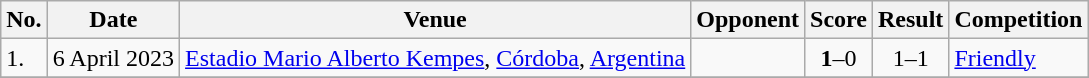<table class="wikitable">
<tr>
<th>No.</th>
<th>Date</th>
<th>Venue</th>
<th>Opponent</th>
<th>Score</th>
<th>Result</th>
<th>Competition</th>
</tr>
<tr>
<td>1.</td>
<td>6 April 2023</td>
<td><a href='#'>Estadio Mario Alberto Kempes</a>, <a href='#'>Córdoba</a>, <a href='#'>Argentina</a></td>
<td></td>
<td align=center><strong>1</strong>–0</td>
<td align=center>1–1</td>
<td><a href='#'>Friendly</a></td>
</tr>
<tr>
</tr>
</table>
